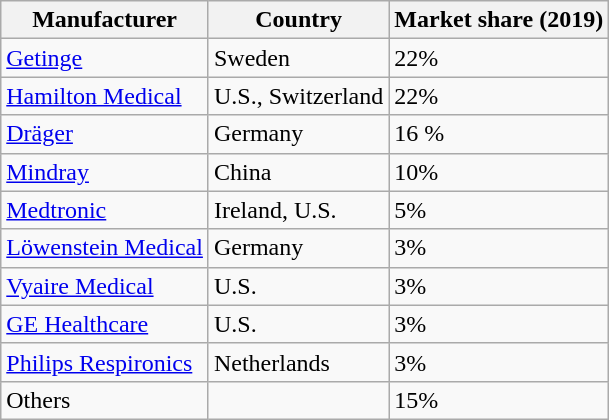<table class="wikitable sortable">
<tr>
<th>Manufacturer</th>
<th>Country</th>
<th>Market share (2019)</th>
</tr>
<tr>
<td><a href='#'>Getinge</a></td>
<td>Sweden</td>
<td>22%</td>
</tr>
<tr>
<td><a href='#'>Hamilton Medical</a></td>
<td>U.S., Switzerland</td>
<td>22%</td>
</tr>
<tr>
<td><a href='#'>Dräger</a></td>
<td>Germany</td>
<td>16 %</td>
</tr>
<tr>
<td><a href='#'>Mindray</a></td>
<td>China</td>
<td>10%</td>
</tr>
<tr>
<td><a href='#'>Medtronic</a></td>
<td>Ireland, U.S.</td>
<td>5%</td>
</tr>
<tr>
<td><a href='#'>Löwenstein Medical</a></td>
<td>Germany</td>
<td>3%</td>
</tr>
<tr>
<td><a href='#'>Vyaire Medical</a></td>
<td>U.S.</td>
<td>3%</td>
</tr>
<tr>
<td><a href='#'>GE Healthcare</a></td>
<td>U.S.</td>
<td>3%</td>
</tr>
<tr>
<td><a href='#'>Philips Respironics</a></td>
<td>Netherlands</td>
<td>3%</td>
</tr>
<tr>
<td>Others</td>
<td></td>
<td>15%</td>
</tr>
</table>
